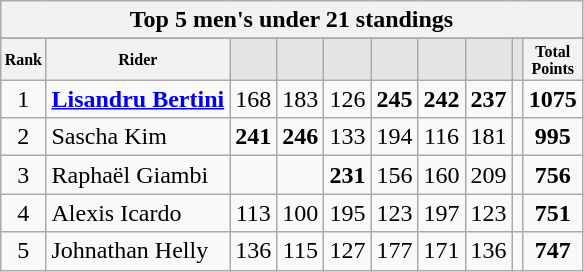<table class="wikitable sortable">
<tr>
<th colspan=27 align="center"><strong>Top 5 men's under 21 standings</strong></th>
</tr>
<tr>
</tr>
<tr style="font-size:8pt;font-weight:bold">
<th align="center">Rank</th>
<th align="center">Rider</th>
<th class=unsortable style="background:#E5E4E2;"><small></small></th>
<th class=unsortable style="background:#E5E4E2;"><small></small></th>
<th class=unsortable style="background:#E5E4E2;"><small></small></th>
<th class=unsortable style="background:#E5E4E2;"><small></small></th>
<th class=unsortable style="background:#E5E4E2;"><small></small></th>
<th class=unsortable style="background:#E5E4E2;"><small></small></th>
<th class=unsortable style="background:#E5E4E2;"><small></small></th>
<th align="center">Total<br>Points</th>
</tr>
<tr>
<td align=center>1</td>
<td> <strong><a href='#'>Lisandru Bertini</a></strong></td>
<td align=center>168</td>
<td align=center>183</td>
<td align=center>126</td>
<td align=center><strong>245</strong></td>
<td align=center><strong>242</strong></td>
<td align=center><strong>237</strong></td>
<td align=center></td>
<td align=center><strong>1075</strong></td>
</tr>
<tr>
<td align=center>2</td>
<td> Sascha Kim</td>
<td align=center><strong>241</strong></td>
<td align=center><strong>246</strong></td>
<td align=center>133</td>
<td align=center>194</td>
<td align=center>116</td>
<td align=center>181</td>
<td align=center></td>
<td align=center><strong>995</strong></td>
</tr>
<tr>
<td align=center>3</td>
<td> Raphaël Giambi</td>
<td align=center></td>
<td align=center></td>
<td align=center><strong>231</strong></td>
<td align=center>156</td>
<td align=center>160</td>
<td align=center>209</td>
<td align=center></td>
<td align=center><strong>756</strong></td>
</tr>
<tr>
<td align=center>4</td>
<td> Alexis Icardo</td>
<td align=center>113</td>
<td align=center>100</td>
<td align=center>195</td>
<td align=center>123</td>
<td align=center>197</td>
<td align=center>123</td>
<td align=center></td>
<td align=center><strong>751</strong></td>
</tr>
<tr>
<td align=center>5</td>
<td> Johnathan Helly</td>
<td align=center>136</td>
<td align=center>115</td>
<td align=center>127</td>
<td align=center>177</td>
<td align=center>171</td>
<td align=center>136</td>
<td align=center></td>
<td align=center><strong>747</strong><br></td>
</tr>
</table>
